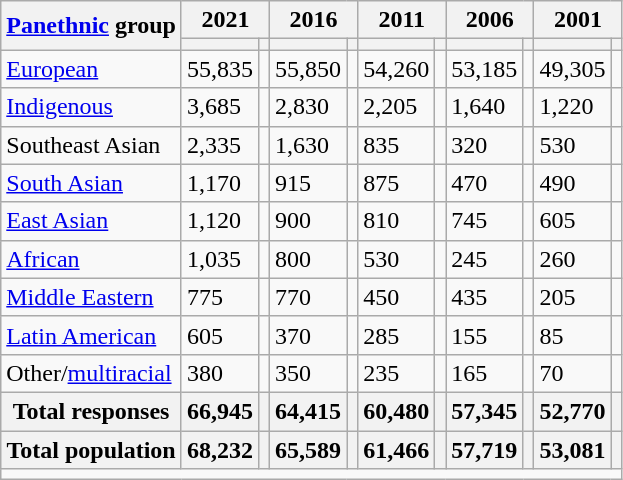<table class="wikitable collapsible sortable">
<tr>
<th rowspan="2"><a href='#'>Panethnic</a> group</th>
<th colspan="2">2021</th>
<th colspan="2">2016</th>
<th colspan="2">2011</th>
<th colspan="2">2006</th>
<th colspan="2">2001</th>
</tr>
<tr>
<th><a href='#'></a></th>
<th></th>
<th></th>
<th></th>
<th></th>
<th></th>
<th></th>
<th></th>
<th></th>
<th></th>
</tr>
<tr>
<td><a href='#'>European</a></td>
<td>55,835</td>
<td></td>
<td>55,850</td>
<td></td>
<td>54,260</td>
<td></td>
<td>53,185</td>
<td></td>
<td>49,305</td>
<td></td>
</tr>
<tr>
<td><a href='#'>Indigenous</a></td>
<td>3,685</td>
<td></td>
<td>2,830</td>
<td></td>
<td>2,205</td>
<td></td>
<td>1,640</td>
<td></td>
<td>1,220</td>
<td></td>
</tr>
<tr>
<td>Southeast Asian</td>
<td>2,335</td>
<td></td>
<td>1,630</td>
<td></td>
<td>835</td>
<td></td>
<td>320</td>
<td></td>
<td>530</td>
<td></td>
</tr>
<tr>
<td><a href='#'>South Asian</a></td>
<td>1,170</td>
<td></td>
<td>915</td>
<td></td>
<td>875</td>
<td></td>
<td>470</td>
<td></td>
<td>490</td>
<td></td>
</tr>
<tr>
<td><a href='#'>East Asian</a></td>
<td>1,120</td>
<td></td>
<td>900</td>
<td></td>
<td>810</td>
<td></td>
<td>745</td>
<td></td>
<td>605</td>
<td></td>
</tr>
<tr>
<td><a href='#'>African</a></td>
<td>1,035</td>
<td></td>
<td>800</td>
<td></td>
<td>530</td>
<td></td>
<td>245</td>
<td></td>
<td>260</td>
<td></td>
</tr>
<tr>
<td><a href='#'>Middle Eastern</a></td>
<td>775</td>
<td></td>
<td>770</td>
<td></td>
<td>450</td>
<td></td>
<td>435</td>
<td></td>
<td>205</td>
<td></td>
</tr>
<tr>
<td><a href='#'>Latin American</a></td>
<td>605</td>
<td></td>
<td>370</td>
<td></td>
<td>285</td>
<td></td>
<td>155</td>
<td></td>
<td>85</td>
<td></td>
</tr>
<tr>
<td>Other/<a href='#'>multiracial</a></td>
<td>380</td>
<td></td>
<td>350</td>
<td></td>
<td>235</td>
<td></td>
<td>165</td>
<td></td>
<td>70</td>
<td></td>
</tr>
<tr>
<th>Total responses</th>
<th>66,945</th>
<th></th>
<th>64,415</th>
<th></th>
<th>60,480</th>
<th></th>
<th>57,345</th>
<th></th>
<th>52,770</th>
<th></th>
</tr>
<tr class="sortbottom">
<th>Total population</th>
<th>68,232</th>
<th></th>
<th>65,589</th>
<th></th>
<th>61,466</th>
<th></th>
<th>57,719</th>
<th></th>
<th>53,081</th>
<th></th>
</tr>
<tr class="sortbottom">
<td colspan="11"></td>
</tr>
</table>
